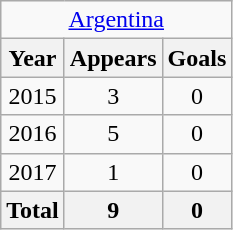<table class="wikitable" style="text-align:center">
<tr>
<td colspan=4><a href='#'>Argentina</a></td>
</tr>
<tr>
<th>Year</th>
<th>Appears</th>
<th>Goals</th>
</tr>
<tr>
<td>2015</td>
<td>3</td>
<td>0</td>
</tr>
<tr>
<td>2016</td>
<td>5</td>
<td>0</td>
</tr>
<tr>
<td>2017</td>
<td>1</td>
<td>0</td>
</tr>
<tr>
<th>Total</th>
<th>9</th>
<th>0</th>
</tr>
</table>
